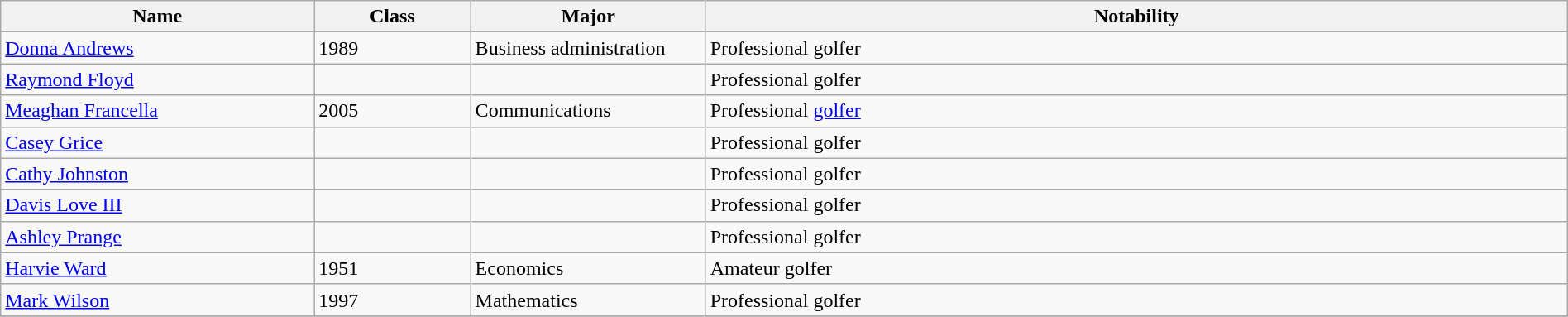<table class="wikitable" width="100%">
<tr>
<th width="20%">Name</th>
<th width="10%">Class</th>
<th width="15%">Major</th>
<th width="55%">Notability</th>
</tr>
<tr>
<td><a href='#'>Donna Andrews</a></td>
<td>1989</td>
<td>Business administration</td>
<td>Professional golfer</td>
</tr>
<tr>
<td><a href='#'>Raymond Floyd</a></td>
<td></td>
<td></td>
<td>Professional golfer</td>
</tr>
<tr>
<td><a href='#'>Meaghan Francella</a></td>
<td>2005</td>
<td>Communications</td>
<td>Professional <a href='#'>golfer</a></td>
</tr>
<tr>
<td><a href='#'>Casey Grice</a></td>
<td></td>
<td></td>
<td>Professional golfer</td>
</tr>
<tr>
<td><a href='#'>Cathy Johnston</a></td>
<td></td>
<td></td>
<td>Professional golfer</td>
</tr>
<tr>
<td><a href='#'>Davis Love III</a></td>
<td></td>
<td></td>
<td>Professional golfer</td>
</tr>
<tr>
<td><a href='#'>Ashley Prange</a></td>
<td></td>
<td></td>
<td>Professional golfer</td>
</tr>
<tr>
<td><a href='#'>Harvie Ward</a></td>
<td>1951</td>
<td>Economics</td>
<td>Amateur golfer</td>
</tr>
<tr>
<td><a href='#'>Mark Wilson</a></td>
<td>1997</td>
<td>Mathematics</td>
<td>Professional golfer</td>
</tr>
<tr>
</tr>
</table>
